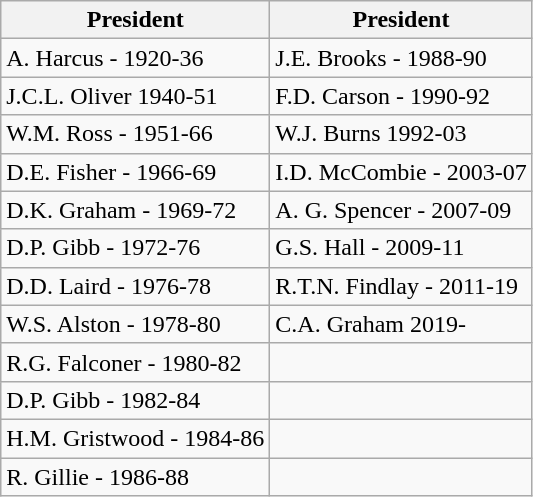<table class="wikitable">
<tr>
<th>President</th>
<th>President</th>
</tr>
<tr>
<td>A. Harcus - 1920-36</td>
<td>J.E. Brooks - 1988-90</td>
</tr>
<tr>
<td>J.C.L. Oliver 1940-51</td>
<td>F.D. Carson - 1990-92</td>
</tr>
<tr>
<td>W.M. Ross - 1951-66</td>
<td>W.J. Burns 1992-03</td>
</tr>
<tr>
<td>D.E. Fisher - 1966-69</td>
<td>I.D. McCombie - 2003-07</td>
</tr>
<tr>
<td>D.K. Graham - 1969-72</td>
<td>A. G. Spencer - 2007-09</td>
</tr>
<tr>
<td>D.P. Gibb - 1972-76</td>
<td>G.S. Hall - 2009-11</td>
</tr>
<tr>
<td>D.D. Laird - 1976-78</td>
<td>R.T.N. Findlay - 2011-19</td>
</tr>
<tr>
<td>W.S. Alston - 1978-80</td>
<td>C.A. Graham 2019-</td>
</tr>
<tr>
<td>R.G. Falconer - 1980-82</td>
<td></td>
</tr>
<tr>
<td>D.P. Gibb - 1982-84</td>
<td></td>
</tr>
<tr>
<td>H.M. Gristwood - 1984-86</td>
<td></td>
</tr>
<tr>
<td>R. Gillie - 1986-88</td>
<td></td>
</tr>
</table>
